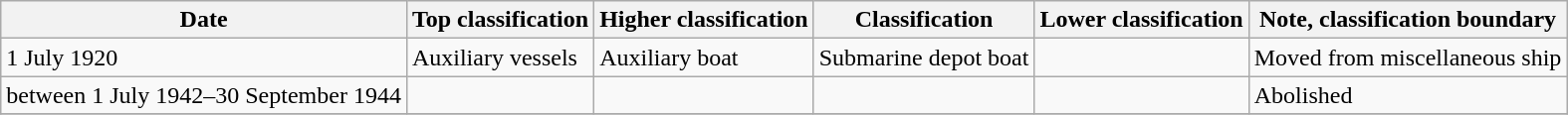<table class="wikitable">
<tr>
<th>Date</th>
<th>Top classification</th>
<th>Higher classification</th>
<th>Classification</th>
<th>Lower classification</th>
<th>Note, classification boundary</th>
</tr>
<tr>
<td>1 July 1920</td>
<td>Auxiliary vessels</td>
<td>Auxiliary boat</td>
<td>Submarine depot boat</td>
<td></td>
<td>Moved from miscellaneous ship</td>
</tr>
<tr>
<td>between 1 July 1942–30 September 1944</td>
<td></td>
<td></td>
<td></td>
<td></td>
<td>Abolished</td>
</tr>
<tr>
</tr>
</table>
